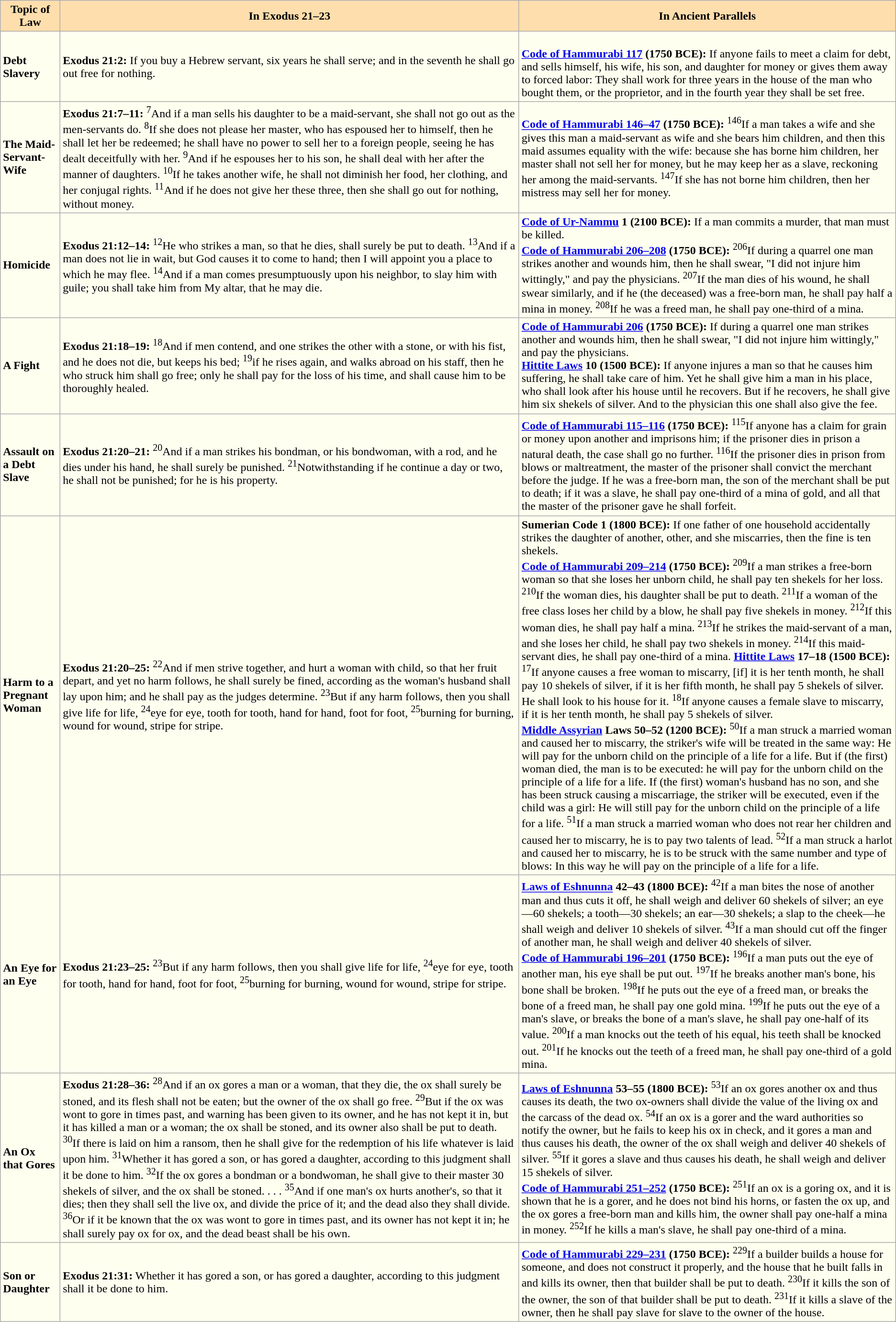<table class="wikitable" style="background:Ivory;">
<tr>
<th style="background:Navajowhite;"><strong>Topic of Law</strong></th>
<th style="background:Navajowhite;"><strong>In Exodus 21–23</strong></th>
<th style="background:Navajowhite;"><strong>In Ancient Parallels</strong></th>
</tr>
<tr>
<td><strong>Debt Slavery</strong></td>
<td><strong>Exodus 21:2:</strong> If you buy a Hebrew servant, six years he shall serve; and in the seventh he shall go out free for nothing.</td>
<td><br><strong><a href='#'>Code of Hammurabi 117</a> (1750 BCE):</strong> If anyone fails to meet a claim for debt, and sells himself, his wife, his son, and daughter for money or gives them away to forced labor: They shall work for three years in the house of the man who bought them, or the proprietor, and in the fourth year they shall be set free.</td>
</tr>
<tr>
<td><strong>The Maid-Servant-Wife</strong></td>
<td><strong>Exodus 21:7–11:</strong> <sup>7</sup>And if a man sells his daughter to be a maid-servant, she shall not go out as the men-servants do. <sup>8</sup>If she does not please her master, who has espoused her to himself, then he shall let her be redeemed; he shall have no power to sell her to a foreign people, seeing he has dealt deceitfully with her. <sup>9</sup>And if he espouses her to his son, he shall deal with her after the manner of daughters. <sup>10</sup>If he takes another wife, he shall not diminish her food, her clothing, and her conjugal rights. <sup>11</sup>And if he does not give her these three, then she shall go out for nothing, without money.</td>
<td><strong><a href='#'>Code of Hammurabi 146–47</a> (1750 BCE):</strong> <sup>146</sup>If a man takes a wife and she gives this man a maid-servant as wife and she bears him children, and then this maid assumes equality with the wife: because she has borne him children, her master shall not sell her for money, but he may keep her as a slave, reckoning her among the maid-servants. <sup>147</sup>If she has not borne him children, then her mistress may sell her for money.</td>
</tr>
<tr>
<td><strong>Homicide</strong></td>
<td><strong>Exodus 21:12–14:</strong> <sup>12</sup>He who strikes a man, so that he dies, shall surely be put to death. <sup>13</sup>And if a man does not lie in wait, but God causes it to come to hand; then I will appoint you a place to which he may flee. <sup>14</sup>And if a man comes presumptuously upon his neighbor, to slay him with guile; you shall take him from My altar, that he may die.</td>
<td> <strong><a href='#'>Code of Ur-Nammu</a> 1 (2100 BCE):</strong> If a man commits a murder, that man must be killed.<br><strong><a href='#'>Code of Hammurabi 206–208</a> (1750 BCE):</strong> <sup>206</sup>If during a quarrel one man strikes another and wounds him, then he shall swear, "I did not injure him wittingly," and pay the physicians. <sup>207</sup>If the man dies of his wound, he shall swear similarly, and if he (the deceased) was a free-born man, he shall pay half a mina in money. <sup>208</sup>If he was a freed man, he shall pay one-third of a mina.</td>
</tr>
<tr>
<td><strong>A Fight</strong></td>
<td><strong>Exodus 21:18–19:</strong> <sup>18</sup>And if men contend, and one strikes the other with a stone, or with his fist, and he does not die, but keeps his bed; <sup>19</sup>if he rises again, and walks abroad on his staff, then he who struck him shall go free; only he shall pay for the loss of his time, and shall cause him to be thoroughly healed.</td>
<td><strong><a href='#'>Code of Hammurabi 206</a> (1750 BCE):</strong> If during a quarrel one man strikes another and wounds him, then he shall swear, "I did not injure him wittingly," and pay the physicians.<br><strong><a href='#'>Hittite Laws</a> 10 (1500 BCE):</strong> If anyone injures a man so that he causes him suffering, he shall take care of him. Yet he shall give him a man in his place, who shall look after his house until he recovers. But if he recovers, he shall give him six shekels of silver. And to the physician this one shall also give the fee.</td>
</tr>
<tr>
<td><strong>Assault on a Debt Slave</strong></td>
<td><strong>Exodus 21:20–21:</strong> <sup>20</sup>And if a man strikes his bondman, or his bondwoman, with a rod, and he dies under his hand, he shall surely be punished. <sup>21</sup>Notwithstanding if he continue a day or two, he shall not be punished; for he is his property.</td>
<td><strong><a href='#'>Code of Hammurabi 115–116</a> (1750 BCE):</strong> <sup>115</sup>If anyone has a claim for grain or money upon another and imprisons him; if the prisoner dies in prison a natural death, the case shall go no further. <sup>116</sup>If the prisoner dies in prison from blows or maltreatment, the master of the prisoner shall convict the merchant before the judge. If he was a free-born man, the son of the merchant shall be put to death; if it was a slave, he shall pay one-third of a mina of gold, and all that the master of the prisoner gave he shall forfeit.</td>
</tr>
<tr>
<td><strong>Harm to a Pregnant Woman</strong></td>
<td><strong>Exodus 21:20–25:</strong> <sup>22</sup>And if men strive together, and hurt a woman with child, so that her fruit depart, and yet no harm follows, he shall surely be fined, according as the woman's husband shall lay upon him; and he shall pay as the judges determine. <sup>23</sup>But if any harm follows, then you shall give life for life, <sup>24</sup>eye for eye, tooth for tooth, hand for hand, foot for foot, <sup>25</sup>burning for burning, wound for wound, stripe for stripe.</td>
<td><strong>Sumerian Code 1 (1800 BCE):</strong> If one father of one household accidentally strikes the daughter of another, other, and she miscarries, then the fine is ten shekels.<br><strong><a href='#'>Code of Hammurabi 209–214</a> (1750 BCE):</strong> <sup>209</sup>If a man strikes a free-born woman so that she loses her unborn child, he shall pay ten shekels for her loss. <sup>210</sup>If the woman dies, his daughter shall be put to death. <sup>211</sup>If a woman of the free class loses her child by a blow, he shall pay five shekels in money. <sup>212</sup>If this woman dies, he shall pay half a mina. <sup>213</sup>If he strikes the maid-servant of a man, and she loses her child, he shall pay two shekels in money. <sup>214</sup>If this maid-servant dies, he shall pay one-third of a mina.

<strong><a href='#'>Hittite Laws</a> 17–18 (1500 BCE):</strong> <sup>17</sup>If anyone causes a free woman to miscarry, [if] it is her tenth month, he shall pay 10 shekels of silver, if it is her fifth month, he shall pay 5 shekels of silver. He shall look to his house for it. <sup>18</sup>If anyone causes a female slave to miscarry, if it is her tenth month, he shall pay 5 shekels of silver.<br><strong><a href='#'>Middle Assyrian</a> Laws 50–52 (1200 BCE):</strong> <sup>50</sup>If a man struck a married woman and caused her to miscarry, the striker's wife will be treated in the same way: He will pay for the unborn child on the principle of a life for a life. But if (the first) woman died, the man is to be executed: he will pay for the unborn child on the principle of a life for a life. If (the first) woman's husband has no son, and she has been struck causing a miscarriage, the striker will be executed, even if the child was a girl: He will still pay for the unborn child on the principle of a life for a life. <sup>51</sup>If a man struck a married woman who does not rear her children and caused her to miscarry, he is to pay two talents of lead. <sup>52</sup>If a man struck a harlot and caused her to miscarry, he is to be struck with the same number and type of blows: In this way he will pay on the principle of a life for a life.</td>
</tr>
<tr>
<td><strong>An Eye for an Eye</strong></td>
<td><strong>Exodus 21:23–25:</strong> <sup>23</sup>But if any harm follows, then you shall give life for life, <sup>24</sup>eye for eye, tooth for tooth, hand for hand, foot for foot, <sup>25</sup>burning for burning, wound for wound, stripe for stripe.</td>
<td><strong><a href='#'>Laws of Eshnunna</a> 42–43 (1800 BCE):</strong> <sup>42</sup>If a man bites the nose of another man and thus cuts it off, he shall weigh and deliver 60 shekels of silver; an eye—60 shekels; a tooth—30 shekels; an ear—30 shekels; a slap to the cheek—he shall weigh and deliver 10 shekels of silver. <sup>43</sup>If a man should cut off the finger of another man, he shall weigh and deliver 40 shekels of silver.<br><strong><a href='#'>Code of Hammurabi 196–201</a> (1750 BCE):</strong> <sup>196</sup>If a man puts out the eye of another man, his eye shall be put out. <sup>197</sup>If he breaks another man's bone, his bone shall be broken. <sup>198</sup>If he puts out the eye of a freed man, or breaks the bone of a freed man, he shall pay one gold mina. <sup>199</sup>If he puts out the eye of a man's slave, or breaks the bone of a man's slave, he shall pay one-half of its value. <sup>200</sup>If a man knocks out the teeth of his equal, his teeth shall be knocked out. <sup>201</sup>If he knocks out the teeth of a freed man, he shall pay one-third of a gold mina.</td>
</tr>
<tr>
<td><strong>An Ox that Gores</strong></td>
<td><strong>Exodus 21:28–36:</strong> <sup>28</sup>And if an ox gores a man or a woman, that they die, the ox shall surely be stoned, and its flesh shall not be eaten; but the owner of the ox shall go free. <sup>29</sup>But if the ox was wont to gore in times past, and warning has been given to its owner, and he has not kept it in, but it has killed a man or a woman; the ox shall be stoned, and its owner also shall be put to death. <sup>30</sup>If there is laid on him a ransom, then he shall give for the redemption of his life whatever is laid upon him. <sup>31</sup>Whether it has gored a son, or has gored a daughter, according to this judgment shall it be done to him. <sup>32</sup>If the ox gores a bondman or a bondwoman, he shall give to their master 30 shekels of silver, and the ox shall be stoned. . . . <sup>35</sup>And if one man's ox hurts another's, so that it dies; then they shall sell the live ox, and divide the price of it; and the dead also they shall divide. <sup>36</sup>Or if it be known that the ox was wont to gore in times past, and its owner has not kept it in; he shall surely pay ox for ox, and the dead beast shall be his own.</td>
<td><strong><a href='#'>Laws of Eshnunna</a> 53–55 (1800 BCE):</strong> <sup>53</sup>If an ox gores another ox and thus causes its death, the two ox-owners shall divide the value of the living ox and the carcass of the dead ox. <sup>54</sup>If an ox is a gorer and the ward authorities so notify the owner, but he fails to keep his ox in check, and it gores a man and thus causes his death, the owner of the ox shall weigh and deliver 40 shekels of silver. <sup>55</sup>If it gores a slave and thus causes his death, he shall weigh and deliver 15 shekels of silver.<br><strong><a href='#'>Code of Hammurabi 251–252</a> (1750 BCE):</strong> <sup>251</sup>If an ox is a goring ox, and it is shown that he is a gorer, and he does not bind his horns, or fasten the ox up, and the ox gores a free-born man and kills him, the owner shall pay one-half a mina in money. <sup>252</sup>If he kills a man's slave, he shall pay one-third of a mina.</td>
</tr>
<tr>
<td><strong>Son or Daughter</strong></td>
<td><strong>Exodus 21:31:</strong> Whether it has gored a son, or has gored a daughter, according to this judgment shall it be done to him.</td>
<td><strong><a href='#'>Code of Hammurabi 229–231</a> (1750 BCE):</strong> <sup>229</sup>If a builder builds a house for someone, and does not construct it properly, and the house that he built falls in and kills its owner, then that builder shall be put to death. <sup>230</sup>If it kills the son of the owner, the son of that builder shall be put to death. <sup>231</sup>If it kills a slave of the owner, then he shall pay slave for slave to the owner of the house.</td>
</tr>
</table>
